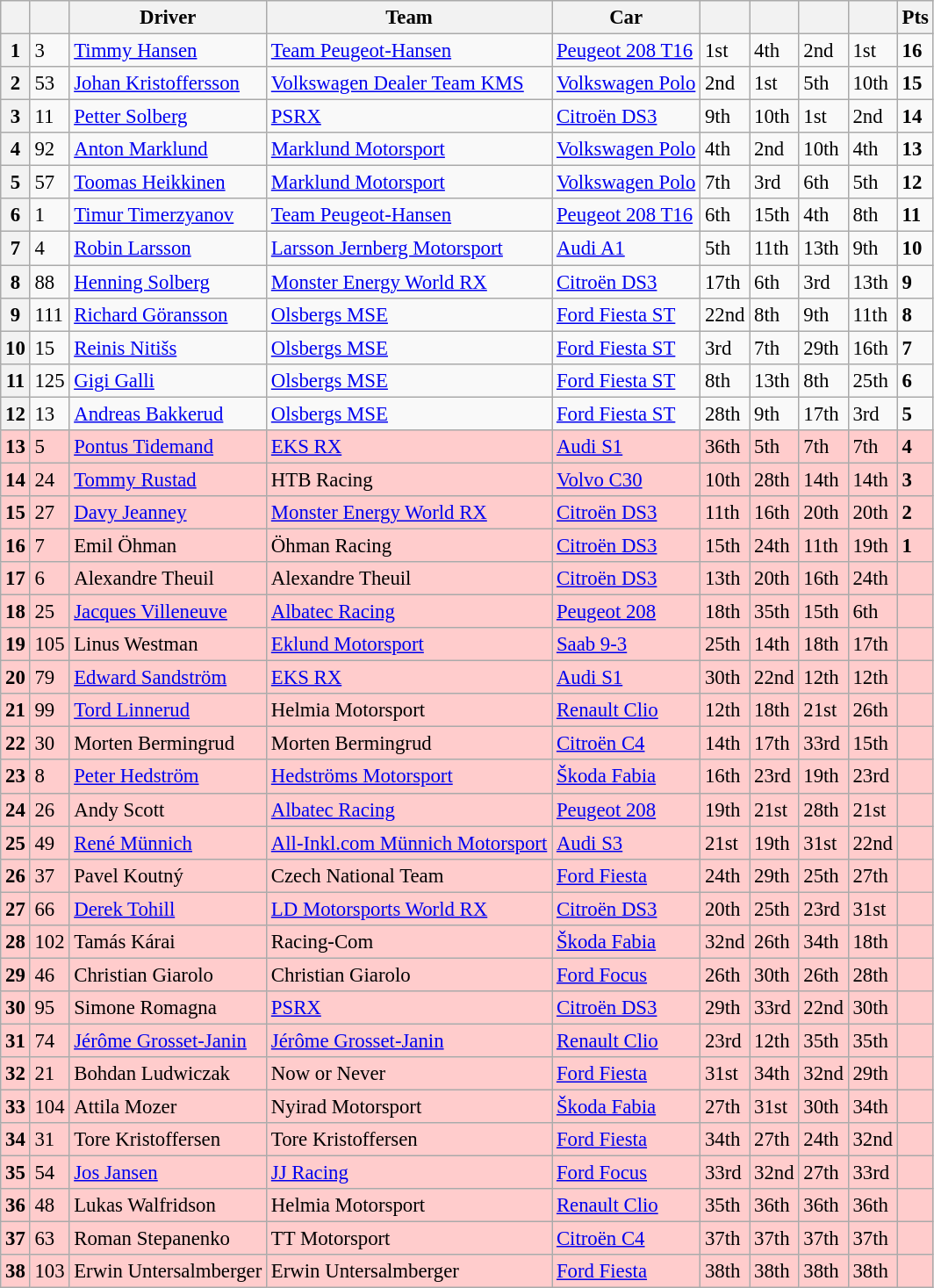<table class=wikitable style="font-size:95%">
<tr>
<th></th>
<th></th>
<th>Driver</th>
<th>Team</th>
<th>Car</th>
<th></th>
<th></th>
<th></th>
<th></th>
<th>Pts</th>
</tr>
<tr>
<th>1</th>
<td>3</td>
<td> <a href='#'>Timmy Hansen</a></td>
<td><a href='#'>Team Peugeot-Hansen</a></td>
<td><a href='#'>Peugeot 208 T16</a></td>
<td>1st</td>
<td>4th</td>
<td>2nd</td>
<td>1st</td>
<td><strong>16</strong></td>
</tr>
<tr>
<th>2</th>
<td>53</td>
<td> <a href='#'>Johan Kristoffersson</a></td>
<td><a href='#'>Volkswagen Dealer Team KMS</a></td>
<td><a href='#'>Volkswagen Polo</a></td>
<td>2nd</td>
<td>1st</td>
<td>5th</td>
<td>10th</td>
<td><strong>15</strong></td>
</tr>
<tr>
<th>3</th>
<td>11</td>
<td> <a href='#'>Petter Solberg</a></td>
<td><a href='#'>PSRX</a></td>
<td><a href='#'>Citroën DS3</a></td>
<td>9th</td>
<td>10th</td>
<td>1st</td>
<td>2nd</td>
<td><strong>14</strong></td>
</tr>
<tr>
<th>4</th>
<td>92</td>
<td> <a href='#'>Anton Marklund</a></td>
<td><a href='#'>Marklund Motorsport</a></td>
<td><a href='#'>Volkswagen Polo</a></td>
<td>4th</td>
<td>2nd</td>
<td>10th</td>
<td>4th</td>
<td><strong>13</strong></td>
</tr>
<tr>
<th>5</th>
<td>57</td>
<td> <a href='#'>Toomas Heikkinen</a></td>
<td><a href='#'>Marklund Motorsport</a></td>
<td><a href='#'>Volkswagen Polo</a></td>
<td>7th</td>
<td>3rd</td>
<td>6th</td>
<td>5th</td>
<td><strong>12</strong></td>
</tr>
<tr>
<th>6</th>
<td>1</td>
<td> <a href='#'>Timur Timerzyanov</a></td>
<td><a href='#'>Team Peugeot-Hansen</a></td>
<td><a href='#'>Peugeot 208 T16</a></td>
<td>6th</td>
<td>15th</td>
<td>4th</td>
<td>8th</td>
<td><strong>11</strong></td>
</tr>
<tr>
<th>7</th>
<td>4</td>
<td> <a href='#'>Robin Larsson</a></td>
<td><a href='#'>Larsson Jernberg Motorsport</a></td>
<td><a href='#'>Audi A1</a></td>
<td>5th</td>
<td>11th</td>
<td>13th</td>
<td>9th</td>
<td><strong>10</strong></td>
</tr>
<tr>
<th>8</th>
<td>88</td>
<td> <a href='#'>Henning Solberg</a></td>
<td><a href='#'>Monster Energy World RX</a></td>
<td><a href='#'>Citroën DS3</a></td>
<td>17th</td>
<td>6th</td>
<td>3rd</td>
<td>13th</td>
<td><strong>9</strong></td>
</tr>
<tr>
<th>9</th>
<td>111</td>
<td> <a href='#'>Richard Göransson</a></td>
<td><a href='#'>Olsbergs MSE</a></td>
<td><a href='#'>Ford Fiesta ST</a></td>
<td>22nd</td>
<td>8th</td>
<td>9th</td>
<td>11th</td>
<td><strong>8</strong></td>
</tr>
<tr>
<th>10</th>
<td>15</td>
<td> <a href='#'>Reinis Nitišs</a></td>
<td><a href='#'>Olsbergs MSE</a></td>
<td><a href='#'>Ford Fiesta ST</a></td>
<td>3rd</td>
<td>7th</td>
<td>29th</td>
<td>16th</td>
<td><strong>7</strong></td>
</tr>
<tr>
<th>11</th>
<td>125</td>
<td> <a href='#'>Gigi Galli</a></td>
<td><a href='#'>Olsbergs MSE</a></td>
<td><a href='#'>Ford Fiesta ST</a></td>
<td>8th</td>
<td>13th</td>
<td>8th</td>
<td>25th</td>
<td><strong>6</strong></td>
</tr>
<tr>
<th>12</th>
<td>13</td>
<td> <a href='#'>Andreas Bakkerud</a></td>
<td><a href='#'>Olsbergs MSE</a></td>
<td><a href='#'>Ford Fiesta ST</a></td>
<td>28th</td>
<td>9th</td>
<td>17th</td>
<td>3rd</td>
<td><strong>5</strong></td>
</tr>
<tr>
<th style="background:#ffcccc;">13</th>
<td style="background:#ffcccc;">5</td>
<td style="background:#ffcccc;"> <a href='#'>Pontus Tidemand</a></td>
<td style="background:#ffcccc;"><a href='#'>EKS RX</a></td>
<td style="background:#ffcccc;"><a href='#'>Audi S1</a></td>
<td style="background:#ffcccc;">36th</td>
<td style="background:#ffcccc;">5th</td>
<td style="background:#ffcccc;">7th</td>
<td style="background:#ffcccc;">7th</td>
<td style="background:#ffcccc;"><strong>4</strong></td>
</tr>
<tr>
<th style="background:#ffcccc;">14</th>
<td style="background:#ffcccc;">24</td>
<td style="background:#ffcccc;"> <a href='#'>Tommy Rustad</a></td>
<td style="background:#ffcccc;">HTB Racing</td>
<td style="background:#ffcccc;"><a href='#'>Volvo C30</a></td>
<td style="background:#ffcccc;">10th</td>
<td style="background:#ffcccc;">28th</td>
<td style="background:#ffcccc;">14th</td>
<td style="background:#ffcccc;">14th</td>
<td style="background:#ffcccc;"><strong>3</strong></td>
</tr>
<tr>
<th style="background:#ffcccc;">15</th>
<td style="background:#ffcccc;">27</td>
<td style="background:#ffcccc;"> <a href='#'>Davy Jeanney</a></td>
<td style="background:#ffcccc;"><a href='#'>Monster Energy World RX</a></td>
<td style="background:#ffcccc;"><a href='#'>Citroën DS3</a></td>
<td style="background:#ffcccc;">11th</td>
<td style="background:#ffcccc;">16th</td>
<td style="background:#ffcccc;">20th</td>
<td style="background:#ffcccc;">20th</td>
<td style="background:#ffcccc;"><strong>2</strong></td>
</tr>
<tr>
<th style="background:#ffcccc;">16</th>
<td style="background:#ffcccc;">7</td>
<td style="background:#ffcccc;"> Emil Öhman</td>
<td style="background:#ffcccc;">Öhman Racing</td>
<td style="background:#ffcccc;"><a href='#'>Citroën DS3</a></td>
<td style="background:#ffcccc;">15th</td>
<td style="background:#ffcccc;">24th</td>
<td style="background:#ffcccc;">11th</td>
<td style="background:#ffcccc;">19th</td>
<td style="background:#ffcccc;"><strong>1</strong></td>
</tr>
<tr>
<th style="background:#ffcccc;">17</th>
<td style="background:#ffcccc;">6</td>
<td style="background:#ffcccc;"> Alexandre Theuil</td>
<td style="background:#ffcccc;">Alexandre Theuil</td>
<td style="background:#ffcccc;"><a href='#'>Citroën DS3</a></td>
<td style="background:#ffcccc;">13th</td>
<td style="background:#ffcccc;">20th</td>
<td style="background:#ffcccc;">16th</td>
<td style="background:#ffcccc;">24th</td>
<td style="background:#ffcccc;"></td>
</tr>
<tr>
<th style="background:#ffcccc;">18</th>
<td style="background:#ffcccc;">25</td>
<td style="background:#ffcccc;"> <a href='#'>Jacques Villeneuve</a></td>
<td style="background:#ffcccc;"><a href='#'>Albatec Racing</a></td>
<td style="background:#ffcccc;"><a href='#'>Peugeot 208</a></td>
<td style="background:#ffcccc;">18th</td>
<td style="background:#ffcccc;">35th</td>
<td style="background:#ffcccc;">15th</td>
<td style="background:#ffcccc;">6th</td>
<td style="background:#ffcccc;"></td>
</tr>
<tr>
<th style="background:#ffcccc;">19</th>
<td style="background:#ffcccc;">105</td>
<td style="background:#ffcccc;"> Linus Westman</td>
<td style="background:#ffcccc;"><a href='#'>Eklund Motorsport</a></td>
<td style="background:#ffcccc;"><a href='#'>Saab 9-3</a></td>
<td style="background:#ffcccc;">25th</td>
<td style="background:#ffcccc;">14th</td>
<td style="background:#ffcccc;">18th</td>
<td style="background:#ffcccc;">17th</td>
<td style="background:#ffcccc;"></td>
</tr>
<tr>
<th style="background:#ffcccc;">20</th>
<td style="background:#ffcccc;">79</td>
<td style="background:#ffcccc;"> <a href='#'>Edward Sandström</a></td>
<td style="background:#ffcccc;"><a href='#'>EKS RX</a></td>
<td style="background:#ffcccc;"><a href='#'>Audi S1</a></td>
<td style="background:#ffcccc;">30th</td>
<td style="background:#ffcccc;">22nd</td>
<td style="background:#ffcccc;">12th</td>
<td style="background:#ffcccc;">12th</td>
<td style="background:#ffcccc;"></td>
</tr>
<tr>
<th style="background:#ffcccc;">21</th>
<td style="background:#ffcccc;">99</td>
<td style="background:#ffcccc;"> <a href='#'>Tord Linnerud</a></td>
<td style="background:#ffcccc;">Helmia Motorsport</td>
<td style="background:#ffcccc;"><a href='#'>Renault Clio</a></td>
<td style="background:#ffcccc;">12th</td>
<td style="background:#ffcccc;">18th</td>
<td style="background:#ffcccc;">21st</td>
<td style="background:#ffcccc;">26th</td>
<td style="background:#ffcccc;"></td>
</tr>
<tr>
<th style="background:#ffcccc;">22</th>
<td style="background:#ffcccc;">30</td>
<td style="background:#ffcccc;"> Morten Bermingrud</td>
<td style="background:#ffcccc;">Morten Bermingrud</td>
<td style="background:#ffcccc;"><a href='#'>Citroën C4</a></td>
<td style="background:#ffcccc;">14th</td>
<td style="background:#ffcccc;">17th</td>
<td style="background:#ffcccc;">33rd</td>
<td style="background:#ffcccc;">15th</td>
<td style="background:#ffcccc;"></td>
</tr>
<tr>
<th style="background:#ffcccc;">23</th>
<td style="background:#ffcccc;">8</td>
<td style="background:#ffcccc;"> <a href='#'>Peter Hedström</a></td>
<td style="background:#ffcccc;"><a href='#'>Hedströms Motorsport</a></td>
<td style="background:#ffcccc;"><a href='#'>Škoda Fabia</a></td>
<td style="background:#ffcccc;">16th</td>
<td style="background:#ffcccc;">23rd</td>
<td style="background:#ffcccc;">19th</td>
<td style="background:#ffcccc;">23rd</td>
<td style="background:#ffcccc;"></td>
</tr>
<tr>
<th style="background:#ffcccc;">24</th>
<td style="background:#ffcccc;">26</td>
<td style="background:#ffcccc;"> Andy Scott</td>
<td style="background:#ffcccc;"><a href='#'>Albatec Racing</a></td>
<td style="background:#ffcccc;"><a href='#'>Peugeot 208</a></td>
<td style="background:#ffcccc;">19th</td>
<td style="background:#ffcccc;">21st</td>
<td style="background:#ffcccc;">28th</td>
<td style="background:#ffcccc;">21st</td>
<td style="background:#ffcccc;"></td>
</tr>
<tr>
<th style="background:#ffcccc;">25</th>
<td style="background:#ffcccc;">49</td>
<td style="background:#ffcccc;"> <a href='#'>René Münnich</a></td>
<td style="background:#ffcccc;"><a href='#'>All-Inkl.com Münnich Motorsport</a></td>
<td style="background:#ffcccc;"><a href='#'>Audi S3</a></td>
<td style="background:#ffcccc;">21st</td>
<td style="background:#ffcccc;">19th</td>
<td style="background:#ffcccc;">31st</td>
<td style="background:#ffcccc;">22nd</td>
<td style="background:#ffcccc;"></td>
</tr>
<tr>
<th style="background:#ffcccc;">26</th>
<td style="background:#ffcccc;">37</td>
<td style="background:#ffcccc;"> Pavel Koutný</td>
<td style="background:#ffcccc;">Czech National Team</td>
<td style="background:#ffcccc;"><a href='#'>Ford Fiesta</a></td>
<td style="background:#ffcccc;">24th</td>
<td style="background:#ffcccc;">29th</td>
<td style="background:#ffcccc;">25th</td>
<td style="background:#ffcccc;">27th</td>
<td style="background:#ffcccc;"></td>
</tr>
<tr>
<th style="background:#ffcccc;">27</th>
<td style="background:#ffcccc;">66</td>
<td style="background:#ffcccc;"> <a href='#'>Derek Tohill</a></td>
<td style="background:#ffcccc;"><a href='#'>LD Motorsports World RX</a></td>
<td style="background:#ffcccc;"><a href='#'>Citroën DS3</a></td>
<td style="background:#ffcccc;">20th</td>
<td style="background:#ffcccc;">25th</td>
<td style="background:#ffcccc;">23rd</td>
<td style="background:#ffcccc;">31st</td>
<td style="background:#ffcccc;"></td>
</tr>
<tr>
<th style="background:#ffcccc;">28</th>
<td style="background:#ffcccc;">102</td>
<td style="background:#ffcccc;"> Tamás Kárai</td>
<td style="background:#ffcccc;">Racing-Com</td>
<td style="background:#ffcccc;"><a href='#'>Škoda Fabia</a></td>
<td style="background:#ffcccc;">32nd</td>
<td style="background:#ffcccc;">26th</td>
<td style="background:#ffcccc;">34th</td>
<td style="background:#ffcccc;">18th</td>
<td style="background:#ffcccc;"></td>
</tr>
<tr>
<th style="background:#ffcccc;">29</th>
<td style="background:#ffcccc;">46</td>
<td style="background:#ffcccc;"> Christian Giarolo</td>
<td style="background:#ffcccc;">Christian Giarolo</td>
<td style="background:#ffcccc;"><a href='#'>Ford Focus</a></td>
<td style="background:#ffcccc;">26th</td>
<td style="background:#ffcccc;">30th</td>
<td style="background:#ffcccc;">26th</td>
<td style="background:#ffcccc;">28th</td>
<td style="background:#ffcccc;"></td>
</tr>
<tr>
<th style="background:#ffcccc;">30</th>
<td style="background:#ffcccc;">95</td>
<td style="background:#ffcccc;"> Simone Romagna</td>
<td style="background:#ffcccc;"><a href='#'>PSRX</a></td>
<td style="background:#ffcccc;"><a href='#'>Citroën DS3</a></td>
<td style="background:#ffcccc;">29th</td>
<td style="background:#ffcccc;">33rd</td>
<td style="background:#ffcccc;">22nd</td>
<td style="background:#ffcccc;">30th</td>
<td style="background:#ffcccc;"></td>
</tr>
<tr>
<th style="background:#ffcccc;">31</th>
<td style="background:#ffcccc;">74</td>
<td style="background:#ffcccc;"> <a href='#'>Jérôme Grosset-Janin</a></td>
<td style="background:#ffcccc;"><a href='#'>Jérôme Grosset-Janin</a></td>
<td style="background:#ffcccc;"><a href='#'>Renault Clio</a></td>
<td style="background:#ffcccc;">23rd</td>
<td style="background:#ffcccc;">12th</td>
<td style="background:#ffcccc;">35th</td>
<td style="background:#ffcccc;">35th</td>
<td style="background:#ffcccc;"></td>
</tr>
<tr>
<th style="background:#ffcccc;">32</th>
<td style="background:#ffcccc;">21</td>
<td style="background:#ffcccc;"> Bohdan Ludwiczak</td>
<td style="background:#ffcccc;">Now or Never</td>
<td style="background:#ffcccc;"><a href='#'>Ford Fiesta</a></td>
<td style="background:#ffcccc;">31st</td>
<td style="background:#ffcccc;">34th</td>
<td style="background:#ffcccc;">32nd</td>
<td style="background:#ffcccc;">29th</td>
<td style="background:#ffcccc;"></td>
</tr>
<tr>
<th style="background:#ffcccc;">33</th>
<td style="background:#ffcccc;">104</td>
<td style="background:#ffcccc;"> Attila Mozer</td>
<td style="background:#ffcccc;">Nyirad Motorsport</td>
<td style="background:#ffcccc;"><a href='#'>Škoda Fabia</a></td>
<td style="background:#ffcccc;">27th</td>
<td style="background:#ffcccc;">31st</td>
<td style="background:#ffcccc;">30th</td>
<td style="background:#ffcccc;">34th</td>
<td style="background:#ffcccc;"></td>
</tr>
<tr>
<th style="background:#ffcccc;">34</th>
<td style="background:#ffcccc;">31</td>
<td style="background:#ffcccc;"> Tore Kristoffersen</td>
<td style="background:#ffcccc;">Tore Kristoffersen</td>
<td style="background:#ffcccc;"><a href='#'>Ford Fiesta</a></td>
<td style="background:#ffcccc;">34th</td>
<td style="background:#ffcccc;">27th</td>
<td style="background:#ffcccc;">24th</td>
<td style="background:#ffcccc;">32nd</td>
<td style="background:#ffcccc;"></td>
</tr>
<tr>
<th style="background:#ffcccc;">35</th>
<td style="background:#ffcccc;">54</td>
<td style="background:#ffcccc;"> <a href='#'>Jos Jansen</a></td>
<td style="background:#ffcccc;"><a href='#'>JJ Racing</a></td>
<td style="background:#ffcccc;"><a href='#'>Ford Focus</a></td>
<td style="background:#ffcccc;">33rd</td>
<td style="background:#ffcccc;">32nd</td>
<td style="background:#ffcccc;">27th</td>
<td style="background:#ffcccc;">33rd</td>
<td style="background:#ffcccc;"></td>
</tr>
<tr>
<th style="background:#ffcccc;">36</th>
<td style="background:#ffcccc;">48</td>
<td style="background:#ffcccc;"> Lukas Walfridson</td>
<td style="background:#ffcccc;">Helmia Motorsport</td>
<td style="background:#ffcccc;"><a href='#'>Renault Clio</a></td>
<td style="background:#ffcccc;">35th</td>
<td style="background:#ffcccc;">36th</td>
<td style="background:#ffcccc;">36th</td>
<td style="background:#ffcccc;">36th</td>
<td style="background:#ffcccc;"></td>
</tr>
<tr>
<th style="background:#ffcccc;">37</th>
<td style="background:#ffcccc;">63</td>
<td style="background:#ffcccc;"> Roman Stepanenko</td>
<td style="background:#ffcccc;">TT Motorsport</td>
<td style="background:#ffcccc;"><a href='#'>Citroën C4</a></td>
<td style="background:#ffcccc;">37th</td>
<td style="background:#ffcccc;">37th</td>
<td style="background:#ffcccc;">37th</td>
<td style="background:#ffcccc;">37th</td>
<td style="background:#ffcccc;"></td>
</tr>
<tr>
<th style="background:#ffcccc;">38</th>
<td style="background:#ffcccc;">103</td>
<td style="background:#ffcccc;"> Erwin Untersalmberger</td>
<td style="background:#ffcccc;">Erwin Untersalmberger</td>
<td style="background:#ffcccc;"><a href='#'>Ford Fiesta</a></td>
<td style="background:#ffcccc;">38th</td>
<td style="background:#ffcccc;">38th</td>
<td style="background:#ffcccc;">38th</td>
<td style="background:#ffcccc;">38th</td>
<td style="background:#ffcccc;"></td>
</tr>
</table>
